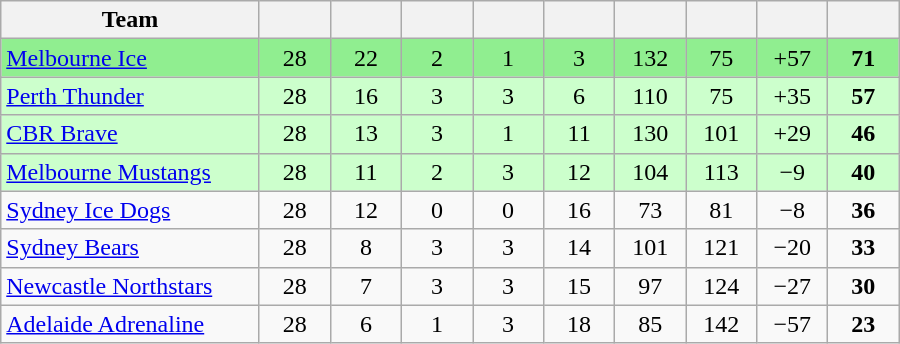<table class="wikitable" style="text-align:center;">
<tr>
<th width=165>Team</th>
<th width=40></th>
<th width=40></th>
<th width=40></th>
<th width=40></th>
<th width=40></th>
<th width=40></th>
<th width=40></th>
<th width=40></th>
<th width=40></th>
</tr>
<tr style="background:#90EE90;">
<td style="text-align:left;"><a href='#'>Melbourne Ice</a></td>
<td>28</td>
<td>22</td>
<td>2</td>
<td>1</td>
<td>3</td>
<td>132</td>
<td>75</td>
<td>+57</td>
<td><strong>71</strong></td>
</tr>
<tr style="background:#ccffcc;">
<td style="text-align:left;"><a href='#'>Perth Thunder</a></td>
<td>28</td>
<td>16</td>
<td>3</td>
<td>3</td>
<td>6</td>
<td>110</td>
<td>75</td>
<td>+35</td>
<td><strong>57</strong></td>
</tr>
<tr style="background:#ccffcc;">
<td style="text-align:left;"><a href='#'>CBR Brave</a></td>
<td>28</td>
<td>13</td>
<td>3</td>
<td>1</td>
<td>11</td>
<td>130</td>
<td>101</td>
<td>+29</td>
<td><strong>46</strong></td>
</tr>
<tr style="background:#ccffcc;">
<td style="text-align:left;"><a href='#'>Melbourne Mustangs</a></td>
<td>28</td>
<td>11</td>
<td>2</td>
<td>3</td>
<td>12</td>
<td>104</td>
<td>113</td>
<td>−9</td>
<td><strong>40</strong></td>
</tr>
<tr>
<td style="text-align:left;"><a href='#'>Sydney Ice Dogs</a></td>
<td>28</td>
<td>12</td>
<td>0</td>
<td>0</td>
<td>16</td>
<td>73</td>
<td>81</td>
<td>−8</td>
<td><strong>36</strong></td>
</tr>
<tr>
<td style="text-align:left;"><a href='#'>Sydney Bears</a></td>
<td>28</td>
<td>8</td>
<td>3</td>
<td>3</td>
<td>14</td>
<td>101</td>
<td>121</td>
<td>−20</td>
<td><strong>33</strong></td>
</tr>
<tr>
<td style="text-align:left;"><a href='#'>Newcastle Northstars</a></td>
<td>28</td>
<td>7</td>
<td>3</td>
<td>3</td>
<td>15</td>
<td>97</td>
<td>124</td>
<td>−27</td>
<td><strong>30</strong></td>
</tr>
<tr>
<td style="text-align:left;"><a href='#'>Adelaide Adrenaline</a></td>
<td>28</td>
<td>6</td>
<td>1</td>
<td>3</td>
<td>18</td>
<td>85</td>
<td>142</td>
<td>−57</td>
<td><strong>23</strong></td>
</tr>
</table>
